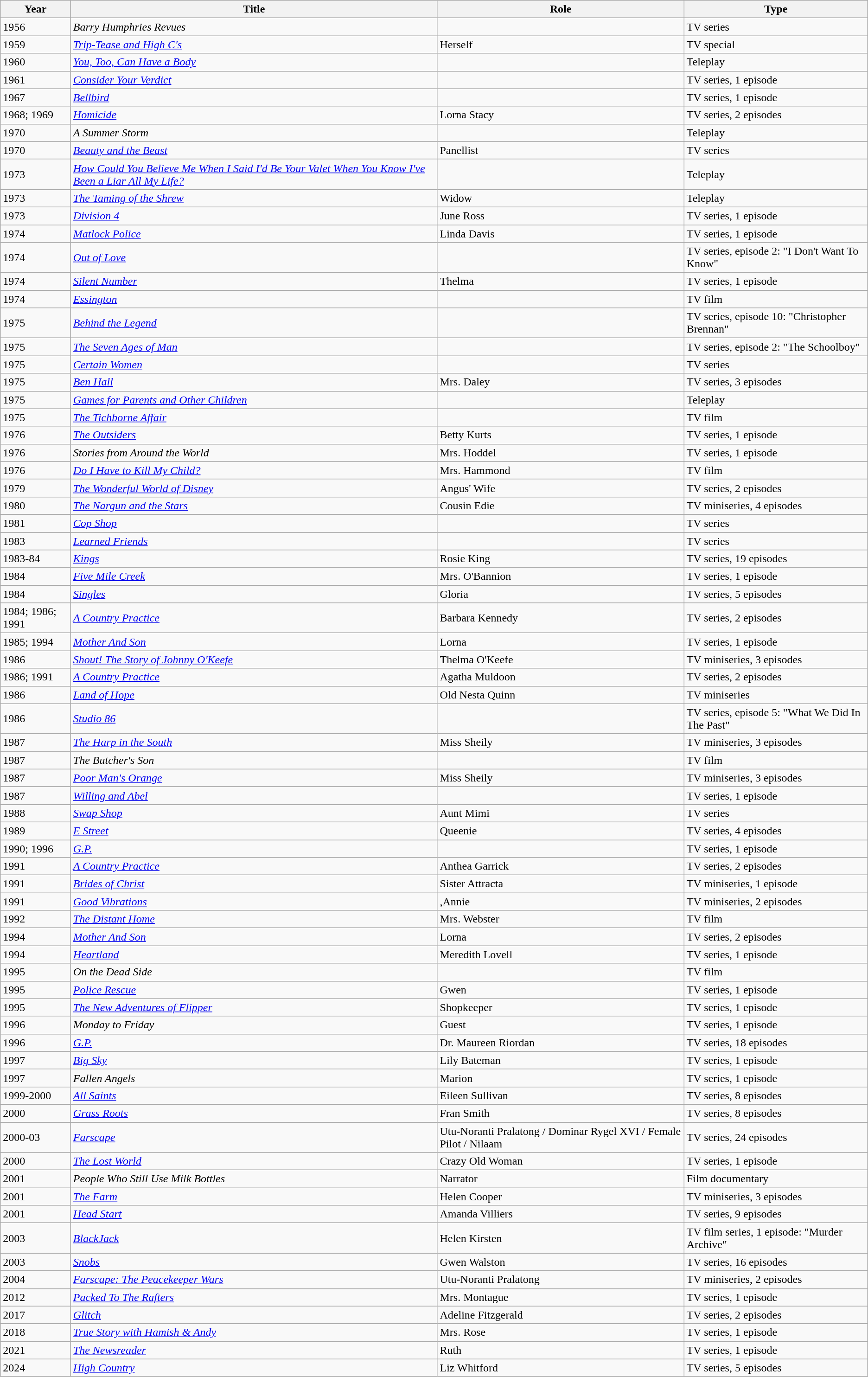<table class="wikitable">
<tr>
<th>Year</th>
<th>Title</th>
<th>Role</th>
<th>Type</th>
</tr>
<tr>
<td>1956</td>
<td><em>Barry Humphries Revues</em></td>
<td></td>
<td>TV series</td>
</tr>
<tr>
<td>1959</td>
<td><em><a href='#'>Trip-Tease and High C's</a></em></td>
<td>Herself</td>
<td>TV special</td>
</tr>
<tr>
<td>1960</td>
<td><em><a href='#'>You, Too, Can Have a Body</a></em></td>
<td></td>
<td>Teleplay</td>
</tr>
<tr>
<td>1961</td>
<td><em><a href='#'>Consider Your Verdict</a></em></td>
<td></td>
<td>TV series, 1 episode</td>
</tr>
<tr>
<td>1967</td>
<td><em><a href='#'>Bellbird</a></em></td>
<td></td>
<td>TV series, 1 episode</td>
</tr>
<tr>
<td>1968; 1969</td>
<td><em><a href='#'>Homicide</a></em></td>
<td>Lorna Stacy</td>
<td>TV series, 2 episodes</td>
</tr>
<tr>
<td>1970</td>
<td><em>A Summer Storm</em></td>
<td></td>
<td>Teleplay</td>
</tr>
<tr>
<td>1970</td>
<td><em><a href='#'>Beauty and the Beast</a></em></td>
<td>Panellist</td>
<td>TV series</td>
</tr>
<tr>
<td>1973</td>
<td><em><a href='#'>How Could You Believe Me When I Said I'd Be Your Valet When You Know I've Been a Liar All My Life?</a></em></td>
<td></td>
<td>Teleplay</td>
</tr>
<tr>
<td>1973</td>
<td><em><a href='#'>The Taming of the Shrew</a></em></td>
<td>Widow</td>
<td>Teleplay</td>
</tr>
<tr>
<td>1973</td>
<td><em><a href='#'>Division 4</a></em></td>
<td>June Ross</td>
<td>TV series, 1 episode</td>
</tr>
<tr>
<td>1974</td>
<td><em><a href='#'>Matlock Police</a></em></td>
<td>Linda Davis</td>
<td>TV series, 1 episode</td>
</tr>
<tr>
<td>1974</td>
<td><em><a href='#'>Out of Love</a></em></td>
<td></td>
<td>TV series, episode 2: "I Don't Want To Know"</td>
</tr>
<tr>
<td>1974</td>
<td><em><a href='#'>Silent Number</a></em></td>
<td>Thelma</td>
<td>TV series, 1 episode</td>
</tr>
<tr>
<td>1974</td>
<td><em><a href='#'>Essington</a></em></td>
<td></td>
<td>TV film</td>
</tr>
<tr>
<td>1975</td>
<td><em><a href='#'>Behind the Legend</a></em></td>
<td></td>
<td>TV series, episode 10: "Christopher Brennan"</td>
</tr>
<tr>
<td>1975</td>
<td><em><a href='#'>The Seven Ages of Man</a></em></td>
<td></td>
<td>TV series, episode 2: "The Schoolboy"</td>
</tr>
<tr>
<td>1975</td>
<td><em><a href='#'>Certain Women</a></em></td>
<td></td>
<td>TV series</td>
</tr>
<tr>
<td>1975</td>
<td><em><a href='#'>Ben Hall</a></em></td>
<td>Mrs. Daley</td>
<td>TV series, 3 episodes</td>
</tr>
<tr>
<td>1975</td>
<td><em><a href='#'>Games for Parents and Other Children</a></em></td>
<td></td>
<td>Teleplay</td>
</tr>
<tr>
<td>1975</td>
<td><em><a href='#'>The Tichborne Affair</a></em></td>
<td></td>
<td>TV film</td>
</tr>
<tr>
<td>1976</td>
<td><em><a href='#'>The Outsiders</a></em></td>
<td>Betty Kurts</td>
<td>TV series, 1 episode</td>
</tr>
<tr>
<td>1976</td>
<td><em>Stories from Around the World</em></td>
<td>Mrs. Hoddel</td>
<td>TV series, 1 episode</td>
</tr>
<tr>
<td>1976</td>
<td><em><a href='#'>Do I Have to Kill My Child?</a></em></td>
<td>Mrs. Hammond</td>
<td>TV film</td>
</tr>
<tr>
<td>1979</td>
<td><em><a href='#'>The Wonderful World of Disney</a></em></td>
<td>Angus' Wife</td>
<td>TV series, 2 episodes</td>
</tr>
<tr>
<td>1980</td>
<td><em><a href='#'>The Nargun and the Stars</a></em></td>
<td>Cousin Edie</td>
<td>TV miniseries, 4 episodes</td>
</tr>
<tr>
<td>1981</td>
<td><em><a href='#'>Cop Shop</a></em></td>
<td></td>
<td>TV series</td>
</tr>
<tr>
<td>1983</td>
<td><em><a href='#'>Learned Friends</a></em></td>
<td></td>
<td>TV series</td>
</tr>
<tr>
<td>1983-84</td>
<td><em><a href='#'>Kings</a></em></td>
<td>Rosie King</td>
<td>TV series, 19 episodes</td>
</tr>
<tr>
<td>1984</td>
<td><em><a href='#'>Five Mile Creek</a></em></td>
<td>Mrs. O'Bannion</td>
<td>TV series, 1 episode</td>
</tr>
<tr>
<td>1984</td>
<td><em><a href='#'>Singles</a></em></td>
<td>Gloria</td>
<td>TV series, 5 episodes</td>
</tr>
<tr>
<td>1984; 1986; 1991</td>
<td><em><a href='#'>A Country Practice</a></em></td>
<td>Barbara Kennedy</td>
<td>TV series, 2 episodes</td>
</tr>
<tr>
<td>1985; 1994</td>
<td><em><a href='#'>Mother And Son</a></em></td>
<td>Lorna</td>
<td>TV series, 1 episode</td>
</tr>
<tr>
<td>1986</td>
<td><em><a href='#'>Shout! The Story of Johnny O'Keefe</a></em></td>
<td>Thelma O'Keefe</td>
<td>TV miniseries, 3 episodes</td>
</tr>
<tr>
<td>1986; 1991</td>
<td><em><a href='#'>A Country Practice</a></em></td>
<td>Agatha Muldoon</td>
<td>TV series, 2 episodes</td>
</tr>
<tr>
<td>1986</td>
<td><em><a href='#'>Land of Hope</a></em></td>
<td>Old Nesta Quinn</td>
<td>TV miniseries</td>
</tr>
<tr>
<td>1986</td>
<td><em><a href='#'>Studio 86</a></em></td>
<td></td>
<td>TV series, episode 5: "What We Did In The Past"</td>
</tr>
<tr>
<td>1987</td>
<td><em><a href='#'>The Harp in the South</a></em></td>
<td>Miss Sheily</td>
<td>TV miniseries, 3 episodes</td>
</tr>
<tr>
<td>1987</td>
<td><em>The Butcher's Son</em></td>
<td></td>
<td>TV film</td>
</tr>
<tr>
<td>1987</td>
<td><em><a href='#'>Poor Man's Orange</a></em></td>
<td>Miss Sheily</td>
<td>TV miniseries, 3 episodes</td>
</tr>
<tr>
<td>1987</td>
<td><em><a href='#'>Willing and Abel</a></em></td>
<td></td>
<td>TV series, 1 episode</td>
</tr>
<tr>
<td>1988</td>
<td><em><a href='#'>Swap Shop</a></em></td>
<td>Aunt Mimi</td>
<td>TV series</td>
</tr>
<tr>
<td>1989</td>
<td><em><a href='#'>E Street</a></em></td>
<td>Queenie</td>
<td>TV series, 4 episodes</td>
</tr>
<tr>
<td>1990; 1996</td>
<td><em><a href='#'>G.P.</a></em></td>
<td></td>
<td>TV series, 1 episode</td>
</tr>
<tr>
<td>1991</td>
<td><em><a href='#'>A Country Practice</a></em></td>
<td>Anthea Garrick</td>
<td>TV series, 2 episodes</td>
</tr>
<tr>
<td>1991</td>
<td><em><a href='#'>Brides of Christ</a></em></td>
<td>Sister Attracta</td>
<td>TV miniseries, 1 episode</td>
</tr>
<tr>
<td>1991</td>
<td><em><a href='#'>Good Vibrations</a></em></td>
<td>,Annie</td>
<td>TV miniseries, 2 episodes</td>
</tr>
<tr>
<td>1992</td>
<td><em><a href='#'>The Distant Home</a></em></td>
<td>Mrs. Webster</td>
<td>TV film</td>
</tr>
<tr>
<td>1994</td>
<td><em><a href='#'>Mother And Son</a></em></td>
<td>Lorna</td>
<td>TV series, 2 episodes</td>
</tr>
<tr>
<td>1994</td>
<td><em><a href='#'>Heartland</a></em></td>
<td>Meredith Lovell</td>
<td>TV series, 1 episode</td>
</tr>
<tr>
<td>1995</td>
<td><em>On the Dead Side</em></td>
<td></td>
<td>TV film</td>
</tr>
<tr>
<td>1995</td>
<td><em><a href='#'>Police Rescue</a></em></td>
<td>Gwen</td>
<td>TV series, 1 episode</td>
</tr>
<tr>
<td>1995</td>
<td><em><a href='#'>The New Adventures of Flipper</a></em></td>
<td>Shopkeeper</td>
<td>TV series, 1 episode</td>
</tr>
<tr>
<td>1996</td>
<td><em>Monday to Friday</em></td>
<td>Guest</td>
<td>TV series, 1 episode</td>
</tr>
<tr>
<td>1996</td>
<td><em><a href='#'>G.P.</a></em></td>
<td>Dr. Maureen Riordan</td>
<td>TV series, 18 episodes</td>
</tr>
<tr>
<td>1997</td>
<td><em><a href='#'>Big Sky</a></em></td>
<td>Lily Bateman</td>
<td>TV series, 1 episode</td>
</tr>
<tr>
<td>1997</td>
<td><em>Fallen Angels</em></td>
<td>Marion</td>
<td>TV series, 1 episode</td>
</tr>
<tr>
<td>1999-2000</td>
<td><em><a href='#'>All Saints</a></em></td>
<td>Eileen Sullivan</td>
<td>TV series, 8 episodes</td>
</tr>
<tr>
<td>2000</td>
<td><em><a href='#'>Grass Roots</a></em></td>
<td>Fran Smith</td>
<td>TV series, 8 episodes</td>
</tr>
<tr>
<td>2000-03</td>
<td><em><a href='#'>Farscape</a></em></td>
<td>Utu-Noranti Pralatong / Dominar Rygel XVI / Female Pilot / Nilaam</td>
<td>TV series, 24 episodes</td>
</tr>
<tr>
<td>2000</td>
<td><em><a href='#'>The Lost World</a></em></td>
<td>Crazy Old Woman</td>
<td>TV series, 1 episode</td>
</tr>
<tr>
<td>2001</td>
<td><em>People Who Still Use Milk Bottles</em></td>
<td>Narrator</td>
<td>Film documentary</td>
</tr>
<tr>
<td>2001</td>
<td><em><a href='#'>The Farm</a></em></td>
<td>Helen Cooper</td>
<td>TV miniseries, 3 episodes</td>
</tr>
<tr>
<td>2001</td>
<td><em><a href='#'>Head Start</a></em></td>
<td>Amanda Villiers</td>
<td>TV series, 9 episodes</td>
</tr>
<tr>
<td>2003</td>
<td><em><a href='#'>BlackJack</a></em></td>
<td>Helen Kirsten</td>
<td>TV film series, 1 episode: "Murder Archive"</td>
</tr>
<tr>
<td>2003</td>
<td><em><a href='#'>Snobs</a></em></td>
<td>Gwen Walston</td>
<td>TV series, 16 episodes</td>
</tr>
<tr>
<td>2004</td>
<td><em><a href='#'>Farscape: The Peacekeeper Wars</a></em></td>
<td>Utu-Noranti Pralatong</td>
<td>TV miniseries, 2 episodes</td>
</tr>
<tr>
<td>2012</td>
<td><em><a href='#'>Packed To The Rafters</a></em></td>
<td>Mrs. Montague</td>
<td>TV series, 1 episode</td>
</tr>
<tr>
<td>2017</td>
<td><em><a href='#'>Glitch</a></em></td>
<td>Adeline Fitzgerald</td>
<td>TV series, 2 episodes</td>
</tr>
<tr>
<td>2018</td>
<td><em><a href='#'>True Story with Hamish & Andy</a></em></td>
<td>Mrs. Rose</td>
<td>TV series, 1 episode</td>
</tr>
<tr>
<td>2021</td>
<td><em><a href='#'>The Newsreader</a></em></td>
<td>Ruth</td>
<td>TV series, 1 episode</td>
</tr>
<tr>
<td>2024</td>
<td><em><a href='#'>High Country</a></em></td>
<td>Liz Whitford</td>
<td>TV series, 5 episodes</td>
</tr>
</table>
